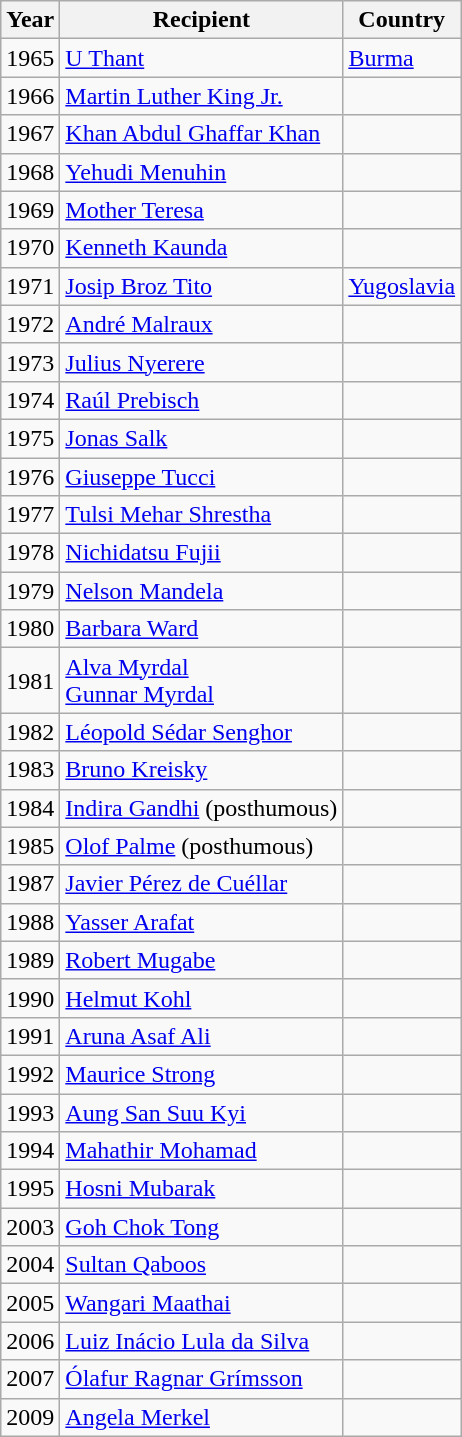<table class="wikitable sortable">
<tr>
<th>Year</th>
<th>Recipient</th>
<th>Country</th>
</tr>
<tr>
<td>1965</td>
<td><a href='#'>U Thant</a></td>
<td> <a href='#'>Burma</a></td>
</tr>
<tr>
<td>1966</td>
<td><a href='#'>Martin Luther King Jr.</a></td>
<td></td>
</tr>
<tr>
<td>1967</td>
<td><a href='#'>Khan Abdul Ghaffar Khan</a></td>
<td></td>
</tr>
<tr>
<td>1968</td>
<td><a href='#'>Yehudi Menuhin</a></td>
<td></td>
</tr>
<tr>
<td>1969</td>
<td><a href='#'>Mother Teresa</a></td>
<td></td>
</tr>
<tr>
<td>1970</td>
<td><a href='#'>Kenneth Kaunda</a></td>
<td></td>
</tr>
<tr>
<td>1971</td>
<td><a href='#'>Josip Broz Tito</a></td>
<td> <a href='#'>Yugoslavia</a></td>
</tr>
<tr>
<td>1972</td>
<td><a href='#'>André Malraux</a></td>
<td></td>
</tr>
<tr>
<td>1973</td>
<td><a href='#'>Julius Nyerere</a></td>
<td></td>
</tr>
<tr>
<td>1974</td>
<td><a href='#'>Raúl Prebisch</a></td>
<td></td>
</tr>
<tr>
<td>1975</td>
<td><a href='#'>Jonas Salk</a></td>
<td></td>
</tr>
<tr>
<td>1976</td>
<td><a href='#'>Giuseppe Tucci</a></td>
<td></td>
</tr>
<tr>
<td>1977</td>
<td><a href='#'>Tulsi Mehar Shrestha</a></td>
<td></td>
</tr>
<tr>
<td>1978</td>
<td><a href='#'>Nichidatsu Fujii</a></td>
<td></td>
</tr>
<tr>
<td>1979</td>
<td><a href='#'>Nelson Mandela</a></td>
<td></td>
</tr>
<tr>
<td>1980</td>
<td><a href='#'>Barbara Ward</a></td>
<td></td>
</tr>
<tr>
<td>1981</td>
<td><a href='#'>Alva Myrdal</a> <br> <a href='#'>Gunnar Myrdal</a></td>
<td></td>
</tr>
<tr>
<td>1982</td>
<td><a href='#'>Léopold Sédar Senghor</a></td>
<td></td>
</tr>
<tr>
<td>1983</td>
<td><a href='#'>Bruno Kreisky</a></td>
<td></td>
</tr>
<tr>
<td>1984</td>
<td><a href='#'>Indira Gandhi</a> (posthumous)</td>
<td></td>
</tr>
<tr>
<td>1985</td>
<td><a href='#'>Olof Palme</a> (posthumous)</td>
<td></td>
</tr>
<tr>
<td>1987</td>
<td><a href='#'>Javier Pérez de Cuéllar</a></td>
<td></td>
</tr>
<tr>
<td>1988</td>
<td><a href='#'>Yasser Arafat</a></td>
<td></td>
</tr>
<tr>
<td>1989</td>
<td><a href='#'>Robert Mugabe</a></td>
<td></td>
</tr>
<tr>
<td>1990</td>
<td><a href='#'>Helmut Kohl</a></td>
<td></td>
</tr>
<tr>
<td>1991</td>
<td><a href='#'>Aruna Asaf Ali</a></td>
<td></td>
</tr>
<tr>
<td>1992</td>
<td><a href='#'>Maurice Strong</a></td>
<td></td>
</tr>
<tr>
<td>1993</td>
<td><a href='#'>Aung San Suu Kyi</a></td>
<td></td>
</tr>
<tr>
<td>1994</td>
<td><a href='#'>Mahathir Mohamad</a></td>
<td></td>
</tr>
<tr>
<td>1995</td>
<td><a href='#'>Hosni Mubarak</a></td>
<td></td>
</tr>
<tr>
<td>2003</td>
<td><a href='#'>Goh Chok Tong</a></td>
<td></td>
</tr>
<tr>
<td>2004</td>
<td><a href='#'>Sultan Qaboos</a></td>
<td></td>
</tr>
<tr>
<td>2005</td>
<td><a href='#'>Wangari Maathai</a></td>
<td></td>
</tr>
<tr>
<td>2006</td>
<td><a href='#'>Luiz Inácio Lula da Silva</a></td>
<td></td>
</tr>
<tr>
<td>2007</td>
<td><a href='#'>Ólafur Ragnar Grímsson</a></td>
<td></td>
</tr>
<tr>
<td>2009</td>
<td><a href='#'>Angela Merkel</a></td>
<td></td>
</tr>
</table>
